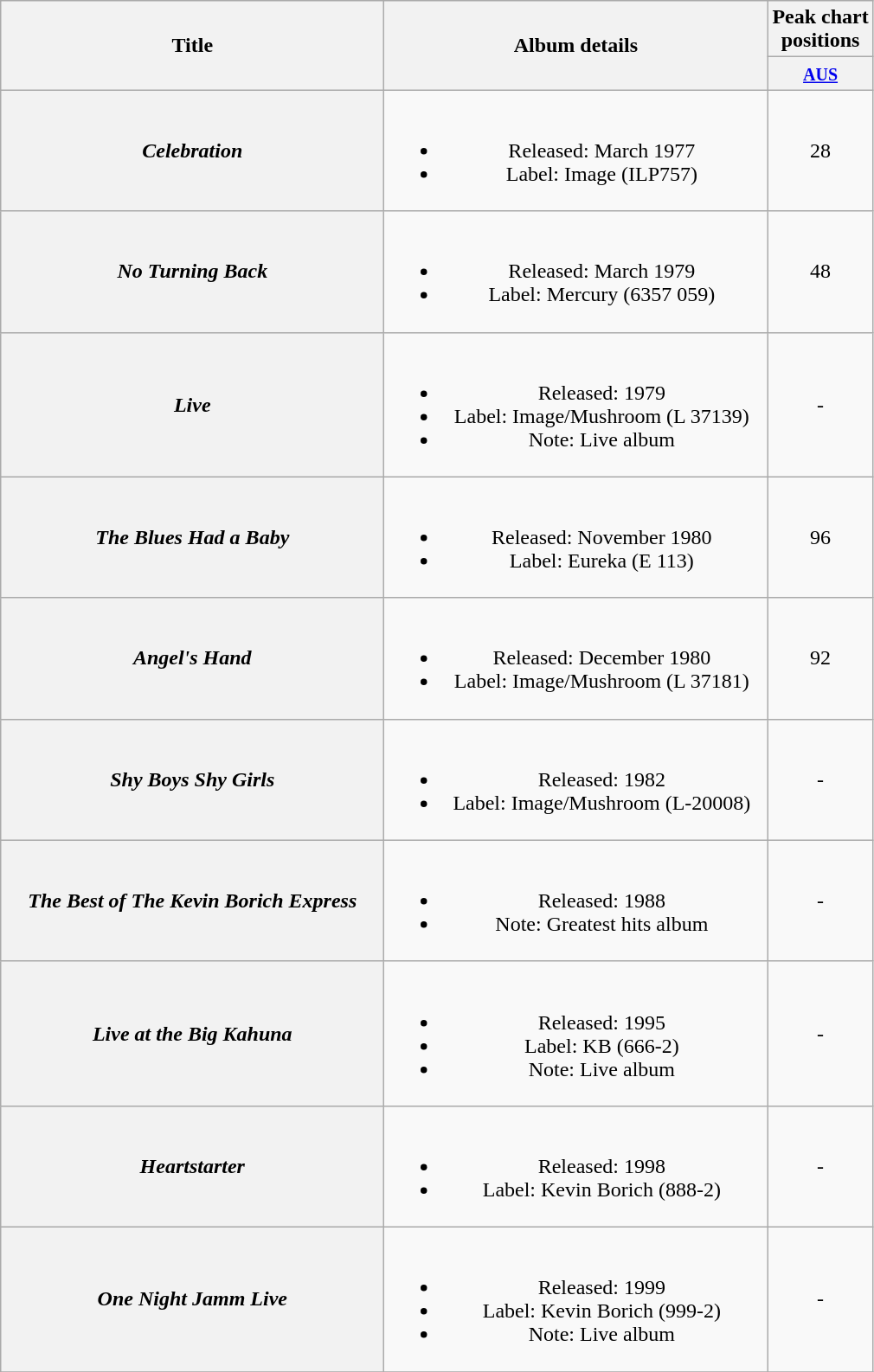<table class="wikitable plainrowheaders" style="text-align:center;" border="1">
<tr>
<th scope="col" rowspan="2" style="width:18em;">Title</th>
<th scope="col" rowspan="2" style="width:18em;">Album details</th>
<th scope="col" colspan="1">Peak chart<br>positions</th>
</tr>
<tr>
<th scope="col" style="text-align:center;"><small><a href='#'>AUS</a><br></small></th>
</tr>
<tr>
<th scope="row"><em>Celebration</em></th>
<td><br><ul><li>Released: March 1977</li><li>Label: Image (ILP757)</li></ul></td>
<td align="center">28</td>
</tr>
<tr>
<th scope="row"><em>No Turning Back</em></th>
<td><br><ul><li>Released: March 1979</li><li>Label: Mercury (6357 059)</li></ul></td>
<td align="center">48</td>
</tr>
<tr>
<th scope="row"><em>Live</em></th>
<td><br><ul><li>Released: 1979</li><li>Label: Image/Mushroom (L 37139)</li><li>Note: Live album</li></ul></td>
<td align="center">-</td>
</tr>
<tr>
<th scope="row"><em>The Blues Had a Baby</em></th>
<td><br><ul><li>Released: November 1980</li><li>Label: Eureka (E 113)</li></ul></td>
<td align="center">96</td>
</tr>
<tr>
<th scope="row"><em>Angel's Hand</em></th>
<td><br><ul><li>Released: December 1980</li><li>Label: Image/Mushroom (L 37181)</li></ul></td>
<td align="center">92</td>
</tr>
<tr>
<th scope="row"><em>Shy Boys Shy Girls</em></th>
<td><br><ul><li>Released: 1982</li><li>Label: Image/Mushroom (L-20008)</li></ul></td>
<td align="center">-</td>
</tr>
<tr>
<th scope="row"><em>The Best of The Kevin Borich Express</em></th>
<td><br><ul><li>Released: 1988</li><li>Note: Greatest hits album</li></ul></td>
<td align="center">-</td>
</tr>
<tr>
<th scope="row"><em>Live at the Big Kahuna</em></th>
<td><br><ul><li>Released: 1995</li><li>Label: KB (666-2)</li><li>Note: Live album</li></ul></td>
<td align="center">-</td>
</tr>
<tr>
<th scope="row"><em>Heartstarter</em></th>
<td><br><ul><li>Released: 1998</li><li>Label: Kevin Borich (888-2)</li></ul></td>
<td align="center">-</td>
</tr>
<tr>
<th scope="row"><em>One Night Jamm Live</em></th>
<td><br><ul><li>Released: 1999</li><li>Label: Kevin Borich (999-2)</li><li>Note: Live album</li></ul></td>
<td align="center">-</td>
</tr>
<tr>
</tr>
</table>
